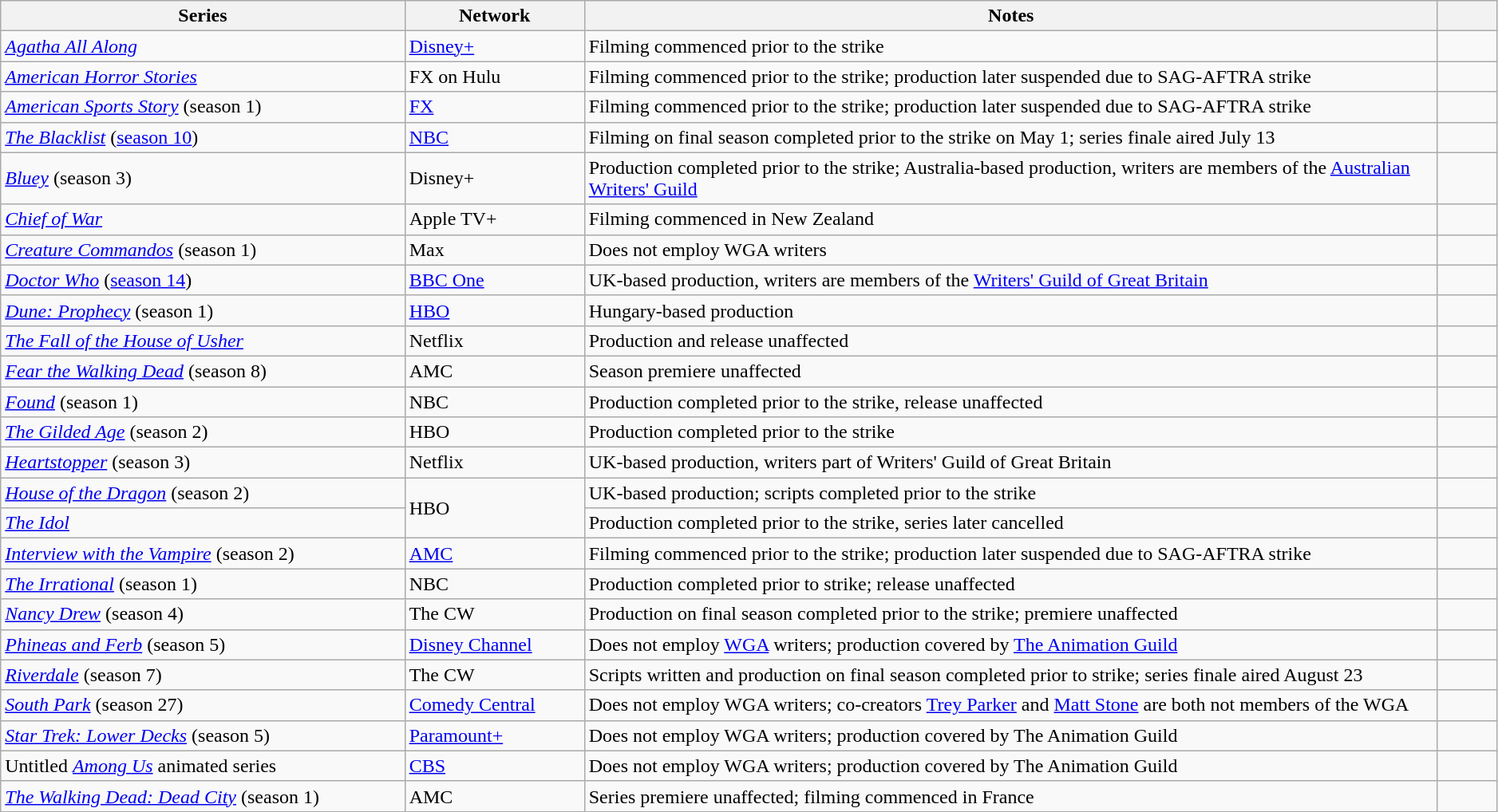<table class="wikitable sortable defaultcenter col1left col3left" style="width:99%;">
<tr>
<th scope="col" style="width:27%;">Series</th>
<th scope="col" style="width:12%;">Network</th>
<th scope="col">Notes</th>
<th scope="col" class="unsortable" style="width:4%;"></th>
</tr>
<tr>
<td><em><a href='#'>Agatha All Along</a></em></td>
<td><a href='#'>Disney+</a></td>
<td>Filming commenced prior to the strike</td>
<td></td>
</tr>
<tr>
<td><em><a href='#'>American Horror Stories</a></em></td>
<td>FX on Hulu</td>
<td>Filming commenced prior to the strike; production later suspended due to SAG-AFTRA strike</td>
<td></td>
</tr>
<tr>
<td><em><a href='#'>American Sports Story</a></em> (season 1)</td>
<td><a href='#'>FX</a></td>
<td>Filming commenced prior to the strike; production later suspended due to SAG-AFTRA strike</td>
<td></td>
</tr>
<tr>
<td><em><a href='#'>The Blacklist</a></em> (<a href='#'>season 10</a>)</td>
<td><a href='#'>NBC</a></td>
<td>Filming on final season completed prior to the strike on May 1; series finale aired July 13</td>
<td></td>
</tr>
<tr>
<td><em><a href='#'>Bluey</a></em> (season 3)</td>
<td>Disney+</td>
<td>Production completed prior to the strike; Australia-based production, writers are members of the <a href='#'>Australian Writers' Guild</a></td>
<td></td>
</tr>
<tr>
<td><em><a href='#'>Chief of War</a></em></td>
<td>Apple TV+</td>
<td>Filming commenced in New Zealand</td>
<td></td>
</tr>
<tr>
<td><em><a href='#'>Creature Commandos</a></em> (season 1)</td>
<td>Max</td>
<td>Does not employ WGA writers</td>
<td></td>
</tr>
<tr>
<td><em><a href='#'>Doctor Who</a></em> (<a href='#'>season 14</a>)</td>
<td><a href='#'>BBC One</a></td>
<td>UK-based production, writers are members of the <a href='#'>Writers' Guild of Great Britain</a></td>
<td></td>
</tr>
<tr>
<td><em><a href='#'>Dune: Prophecy</a></em> (season 1)</td>
<td><a href='#'>HBO</a></td>
<td>Hungary-based production</td>
<td></td>
</tr>
<tr>
<td><em><a href='#'>The Fall of the House of Usher</a></em></td>
<td>Netflix</td>
<td>Production and release unaffected</td>
<td></td>
</tr>
<tr>
<td><em><a href='#'>Fear the Walking Dead</a></em> (season 8)</td>
<td>AMC</td>
<td>Season premiere unaffected</td>
<td></td>
</tr>
<tr>
<td><em><a href='#'>Found</a></em> (season 1)</td>
<td>NBC</td>
<td>Production completed prior to the strike, release unaffected</td>
<td></td>
</tr>
<tr>
<td><em><a href='#'>The Gilded Age</a></em> (season 2)</td>
<td>HBO</td>
<td>Production completed prior to the strike</td>
<td></td>
</tr>
<tr>
<td><em><a href='#'>Heartstopper</a></em> (season 3)</td>
<td>Netflix</td>
<td>UK-based production, writers part of Writers' Guild of Great Britain</td>
<td></td>
</tr>
<tr>
<td><em><a href='#'>House of the Dragon</a></em> (season 2)</td>
<td rowspan="2">HBO</td>
<td>UK-based production; scripts completed prior to the strike</td>
<td></td>
</tr>
<tr>
<td><em><a href='#'>The Idol</a></em></td>
<td>Production completed prior to the strike, series later cancelled</td>
<td></td>
</tr>
<tr>
<td><em><a href='#'>Interview with the Vampire</a></em> (season 2)</td>
<td><a href='#'>AMC</a></td>
<td>Filming commenced prior to the strike; production later suspended due to SAG-AFTRA strike</td>
<td></td>
</tr>
<tr>
<td><em><a href='#'>The Irrational</a></em> (season 1)</td>
<td>NBC</td>
<td>Production completed prior to strike; release unaffected</td>
<td></td>
</tr>
<tr>
<td><em><a href='#'>Nancy Drew</a></em> (season 4)</td>
<td>The CW</td>
<td>Production on final season completed prior to the strike; premiere unaffected</td>
<td></td>
</tr>
<tr>
<td><em><a href='#'>Phineas and Ferb</a></em> (season 5)</td>
<td><a href='#'>Disney Channel</a></td>
<td>Does not employ <a href='#'>WGA</a> writers; production covered by <a href='#'>The Animation Guild</a></td>
<td></td>
</tr>
<tr>
<td><em><a href='#'>Riverdale</a></em> (season 7)</td>
<td>The CW</td>
<td>Scripts written and production on final season completed prior to strike; series finale aired August 23</td>
<td></td>
</tr>
<tr>
<td><em><a href='#'>South Park</a></em> (season 27)</td>
<td><a href='#'>Comedy Central</a></td>
<td>Does not employ WGA writers; co-creators <a href='#'>Trey Parker</a> and <a href='#'>Matt Stone</a> are both not members of the WGA</td>
<td></td>
</tr>
<tr>
<td><em><a href='#'>Star Trek: Lower Decks</a></em> (season 5)</td>
<td><a href='#'>Paramount+</a></td>
<td>Does not employ WGA writers; production covered by The Animation Guild</td>
<td></td>
</tr>
<tr>
<td>Untitled <em><a href='#'>Among Us</a></em> animated series</td>
<td><a href='#'>CBS</a></td>
<td>Does not employ WGA writers; production covered by The Animation Guild</td>
<td></td>
</tr>
<tr>
<td><em><a href='#'>The Walking Dead: Dead City</a></em> (season 1)</td>
<td>AMC</td>
<td>Series premiere unaffected; filming commenced in France</td>
<td></td>
</tr>
</table>
